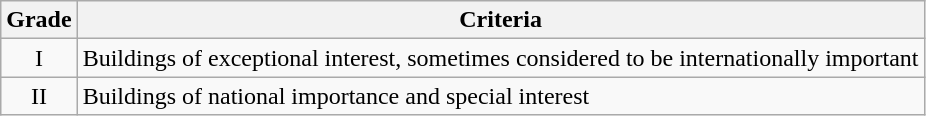<table class="wikitable">
<tr>
<th>Grade</th>
<th>Criteria</th>
</tr>
<tr>
<td align="center" >I</td>
<td>Buildings of exceptional interest, sometimes considered to be internationally important</td>
</tr>
<tr>
<td align="center" >II</td>
<td>Buildings of national importance and special interest</td>
</tr>
</table>
